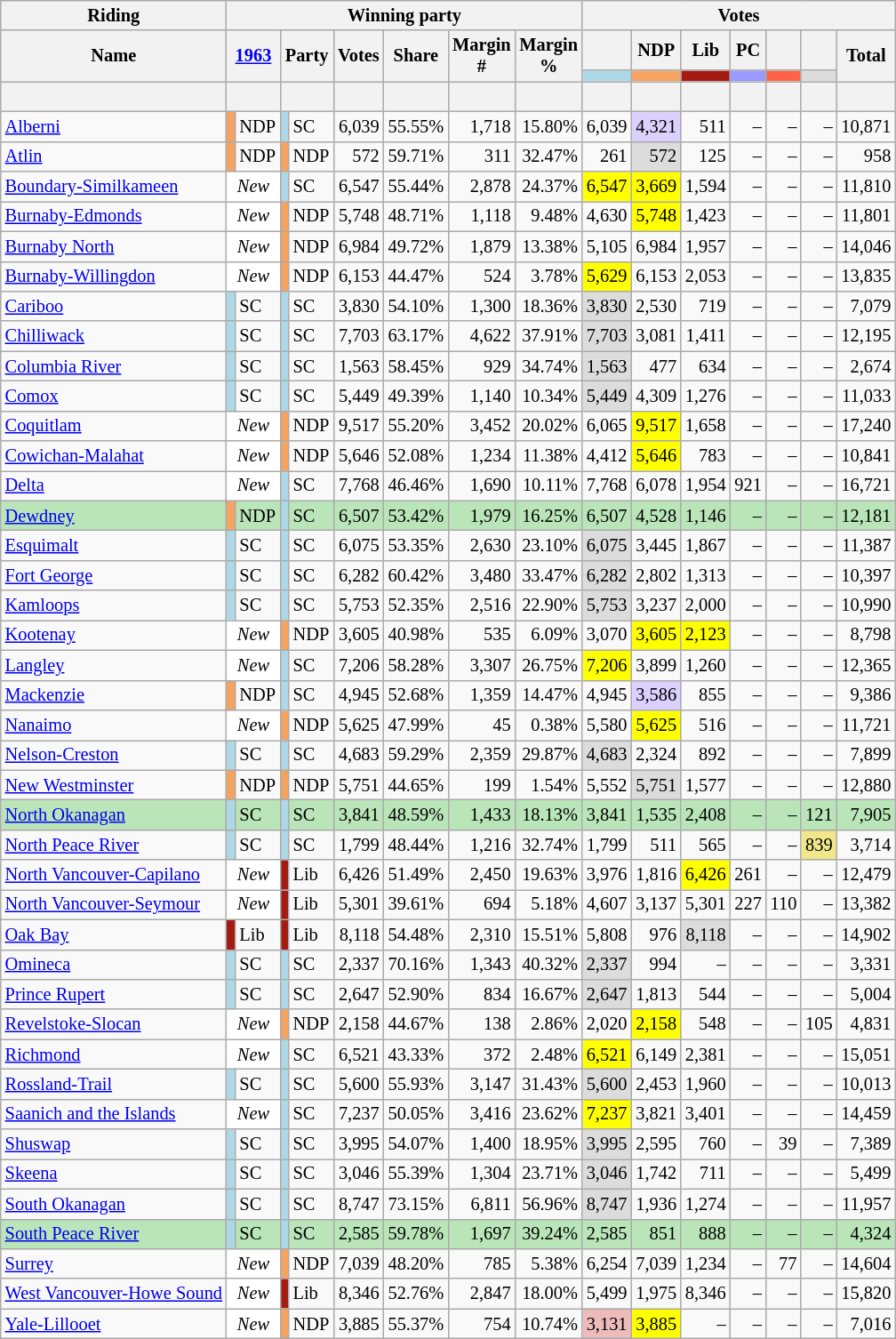<table class="wikitable sortable mw-collapsible" style="text-align:right; font-size:85%">
<tr>
<th scope="col">Riding</th>
<th scope="col" colspan="8">Winning party</th>
<th scope="col" colspan="7">Votes</th>
</tr>
<tr>
<th rowspan="2" scope="col">Name</th>
<th colspan="2" rowspan="2" scope="col"><strong><a href='#'>1963</a></strong></th>
<th colspan="2" rowspan="2" scope="col">Party</th>
<th rowspan="2" scope="col">Votes</th>
<th rowspan="2" scope="col">Share</th>
<th rowspan="2" scope="col">Margin<br>#</th>
<th rowspan="2" scope="col">Margin<br>%</th>
<th scope="col"></th>
<th scope="col">NDP</th>
<th scope="col">Lib</th>
<th scope="col">PC</th>
<th scope="col"></th>
<th scope="col"></th>
<th rowspan="2" scope="col">Total</th>
</tr>
<tr>
<th scope="col" style="background-color:#ADD8E6;"></th>
<th scope="col" style="background-color:#F4A460;"></th>
<th scope="col" style="background-color:#A51B12;"></th>
<th scope="col" style="background-color:#9999FF;"></th>
<th scope="col" style="background-color:#FF6347;"></th>
<th scope="col" style="background-color:#DCDCDC;"></th>
</tr>
<tr>
<th> </th>
<th colspan="2"></th>
<th colspan="2"></th>
<th></th>
<th></th>
<th></th>
<th></th>
<th></th>
<th></th>
<th></th>
<th></th>
<th></th>
<th></th>
<th></th>
</tr>
<tr>
<td style="text-align:left"><a href='#'>Alberni</a></td>
<td style="background-color:#F4A460;"></td>
<td style="text-align:left;">NDP</td>
<td style="background-color:#ADD8E6;"></td>
<td style="text-align:left;">SC</td>
<td>6,039</td>
<td>55.55%</td>
<td>1,718</td>
<td>15.80%</td>
<td>6,039</td>
<td style="background-color:#DCD0FF;">4,321</td>
<td>511</td>
<td>–</td>
<td>–</td>
<td>–</td>
<td>10,871</td>
</tr>
<tr>
<td style="text-align:left"><a href='#'>Atlin</a></td>
<td style="background-color:#F4A460;"></td>
<td style="text-align:left;">NDP</td>
<td style="background-color:#F4A460;"></td>
<td style="text-align:left;">NDP</td>
<td>572</td>
<td>59.71%</td>
<td>311</td>
<td>32.47%</td>
<td>261</td>
<td style="background-color:#DCDCDC;">572</td>
<td>125</td>
<td>–</td>
<td>–</td>
<td>–</td>
<td>958</td>
</tr>
<tr>
<td style="text-align:left"><a href='#'>Boundary-Similkameen</a></td>
<td colspan="2" style="background-color:#FFFFFF; text-align:center;"><em>New</em></td>
<td style="background-color:#ADD8E6;"></td>
<td style="text-align:left;">SC</td>
<td>6,547</td>
<td>55.44%</td>
<td>2,878</td>
<td>24.37%</td>
<td style="background-color:#FFFF00;">6,547</td>
<td style="background-color:#FFFF00;">3,669</td>
<td>1,594</td>
<td>–</td>
<td>–</td>
<td>–</td>
<td>11,810</td>
</tr>
<tr>
<td style="text-align:left"><a href='#'>Burnaby-Edmonds</a></td>
<td colspan="2" style="background-color:#FFFFFF; text-align:center;"><em>New</em></td>
<td style="background-color:#F4A460;"></td>
<td style="text-align:left;">NDP</td>
<td>5,748</td>
<td>48.71%</td>
<td>1,118</td>
<td>9.48%</td>
<td>4,630</td>
<td style="background-color:#FFFF00;">5,748</td>
<td>1,423</td>
<td>–</td>
<td>–</td>
<td>–</td>
<td>11,801</td>
</tr>
<tr>
<td style="text-align:left"><a href='#'>Burnaby North</a></td>
<td colspan="2" style="background-color:#FFFFFF; text-align:center;"><em>New</em></td>
<td style="background-color:#F4A460;"></td>
<td style="text-align:left;">NDP</td>
<td>6,984</td>
<td>49.72%</td>
<td>1,879</td>
<td>13.38%</td>
<td>5,105</td>
<td>6,984</td>
<td>1,957</td>
<td>–</td>
<td>–</td>
<td>–</td>
<td>14,046</td>
</tr>
<tr>
<td style="text-align:left"><a href='#'>Burnaby-Willingdon</a></td>
<td colspan="2" style="background-color:#FFFFFF; text-align:center;"><em>New</em></td>
<td style="background-color:#F4A460;"></td>
<td style="text-align:left;">NDP</td>
<td>6,153</td>
<td>44.47%</td>
<td>524</td>
<td>3.78%</td>
<td style="background-color:#FFFF00;">5,629</td>
<td>6,153</td>
<td>2,053</td>
<td>–</td>
<td>–</td>
<td>–</td>
<td>13,835</td>
</tr>
<tr>
<td style="text-align:left"><a href='#'>Cariboo</a></td>
<td style="background-color:#ADD8E6;"></td>
<td style="text-align:left;">SC</td>
<td style="background-color:#ADD8E6;"></td>
<td style="text-align:left;">SC</td>
<td>3,830</td>
<td>54.10%</td>
<td>1,300</td>
<td>18.36%</td>
<td style="background-color:#DCDCDC;">3,830</td>
<td>2,530</td>
<td>719</td>
<td>–</td>
<td>–</td>
<td>–</td>
<td>7,079</td>
</tr>
<tr>
<td style="text-align:left"><a href='#'>Chilliwack</a></td>
<td style="background-color:#ADD8E6;"></td>
<td style="text-align:left;">SC</td>
<td style="background-color:#ADD8E6;"></td>
<td style="text-align:left;">SC</td>
<td>7,703</td>
<td>63.17%</td>
<td>4,622</td>
<td>37.91%</td>
<td style="background-color:#DCDCDC;">7,703</td>
<td>3,081</td>
<td>1,411</td>
<td>–</td>
<td>–</td>
<td>–</td>
<td>12,195</td>
</tr>
<tr>
<td style="text-align:left"><a href='#'>Columbia River</a></td>
<td style="background-color:#ADD8E6;"></td>
<td style="text-align:left;">SC</td>
<td style="background-color:#ADD8E6;"></td>
<td style="text-align:left;">SC</td>
<td>1,563</td>
<td>58.45%</td>
<td>929</td>
<td>34.74%</td>
<td style="background-color:#DCDCDC;">1,563</td>
<td>477</td>
<td>634</td>
<td>–</td>
<td>–</td>
<td>–</td>
<td>2,674</td>
</tr>
<tr>
<td style="text-align:left"><a href='#'>Comox</a></td>
<td style="background-color:#ADD8E6;"></td>
<td style="text-align:left;">SC</td>
<td style="background-color:#ADD8E6;"></td>
<td style="text-align:left;">SC</td>
<td>5,449</td>
<td>49.39%</td>
<td>1,140</td>
<td>10.34%</td>
<td style="background-color:#DCDCDC;">5,449</td>
<td>4,309</td>
<td>1,276</td>
<td>–</td>
<td>–</td>
<td>–</td>
<td>11,033</td>
</tr>
<tr>
<td style="text-align:left"><a href='#'>Coquitlam</a></td>
<td colspan="2" style="background-color:#FFFFFF; text-align:center;"><em>New</em></td>
<td style="background-color:#F4A460;"></td>
<td style="text-align:left;">NDP</td>
<td>9,517</td>
<td>55.20%</td>
<td>3,452</td>
<td>20.02%</td>
<td>6,065</td>
<td style="background-color:#FFFF00;">9,517</td>
<td>1,658</td>
<td>–</td>
<td>–</td>
<td>–</td>
<td>17,240</td>
</tr>
<tr>
<td style="text-align:left"><a href='#'>Cowichan-Malahat</a></td>
<td colspan="2" style="background-color:#FFFFFF; text-align:center;"><em>New</em></td>
<td style="background-color:#F4A460;"></td>
<td style="text-align:left;">NDP</td>
<td>5,646</td>
<td>52.08%</td>
<td>1,234</td>
<td>11.38%</td>
<td>4,412</td>
<td style="background-color:#FFFF00;">5,646</td>
<td>783</td>
<td>–</td>
<td>–</td>
<td>–</td>
<td>10,841</td>
</tr>
<tr>
<td style="text-align:left"><a href='#'>Delta</a></td>
<td colspan="2" style="background-color:#FFFFFF; text-align:center;"><em>New</em></td>
<td style="background-color:#ADD8E6;"></td>
<td style="text-align:left;">SC</td>
<td>7,768</td>
<td>46.46%</td>
<td>1,690</td>
<td>10.11%</td>
<td>7,768</td>
<td>6,078</td>
<td>1,954</td>
<td>921</td>
<td>–</td>
<td>–</td>
<td>16,721</td>
</tr>
<tr style="background-color:#B9E5B9;">
<td style="text-align:left"><a href='#'>Dewdney</a></td>
<td style="background-color:#F4A460;"></td>
<td style="text-align:left;">NDP</td>
<td style="background-color:#ADD8E6;"></td>
<td style="text-align:left;">SC</td>
<td>6,507</td>
<td>53.42%</td>
<td>1,979</td>
<td>16.25%</td>
<td>6,507</td>
<td>4,528</td>
<td>1,146</td>
<td>–</td>
<td>–</td>
<td>–</td>
<td>12,181</td>
</tr>
<tr>
<td style="text-align:left"><a href='#'>Esquimalt</a></td>
<td style="background-color:#ADD8E6;"></td>
<td style="text-align:left;">SC</td>
<td style="background-color:#ADD8E6;"></td>
<td style="text-align:left;">SC</td>
<td>6,075</td>
<td>53.35%</td>
<td>2,630</td>
<td>23.10%</td>
<td style="background-color:#DCDCDC;">6,075</td>
<td>3,445</td>
<td>1,867</td>
<td>–</td>
<td>–</td>
<td>–</td>
<td>11,387</td>
</tr>
<tr>
<td style="text-align:left"><a href='#'>Fort George</a></td>
<td style="background-color:#ADD8E6;"></td>
<td style="text-align:left;">SC</td>
<td style="background-color:#ADD8E6;"></td>
<td style="text-align:left;">SC</td>
<td>6,282</td>
<td>60.42%</td>
<td>3,480</td>
<td>33.47%</td>
<td style="background-color:#DCDCDC;">6,282</td>
<td>2,802</td>
<td>1,313</td>
<td>–</td>
<td>–</td>
<td>–</td>
<td>10,397</td>
</tr>
<tr>
<td style="text-align:left"><a href='#'>Kamloops</a></td>
<td style="background-color:#ADD8E6;"></td>
<td style="text-align:left;">SC</td>
<td style="background-color:#ADD8E6;"></td>
<td style="text-align:left;">SC</td>
<td>5,753</td>
<td>52.35%</td>
<td>2,516</td>
<td>22.90%</td>
<td style="background-color:#DCDCDC;">5,753</td>
<td>3,237</td>
<td>2,000</td>
<td>–</td>
<td>–</td>
<td>–</td>
<td>10,990</td>
</tr>
<tr>
<td style="text-align:left"><a href='#'>Kootenay</a></td>
<td colspan="2" style="background-color:#FFFFFF; text-align:center;"><em>New</em></td>
<td style="background-color:#F4A460;"></td>
<td style="text-align:left;">NDP</td>
<td>3,605</td>
<td>40.98%</td>
<td>535</td>
<td>6.09%</td>
<td>3,070</td>
<td style="background-color:#FFFF00;">3,605</td>
<td style="background-color:#FFFF00;">2,123</td>
<td>–</td>
<td>–</td>
<td>–</td>
<td>8,798</td>
</tr>
<tr>
<td style="text-align:left"><a href='#'>Langley</a></td>
<td colspan="2" style="background-color:#FFFFFF; text-align:center;"><em>New</em></td>
<td style="background-color:#ADD8E6;"></td>
<td style="text-align:left;">SC</td>
<td>7,206</td>
<td>58.28%</td>
<td>3,307</td>
<td>26.75%</td>
<td style="background-color:#FFFF00;">7,206</td>
<td>3,899</td>
<td>1,260</td>
<td>–</td>
<td>–</td>
<td>–</td>
<td>12,365</td>
</tr>
<tr>
<td style="text-align:left"><a href='#'>Mackenzie</a></td>
<td style="background-color:#F4A460;"></td>
<td style="text-align:left;">NDP</td>
<td style="background-color:#ADD8E6;"></td>
<td style="text-align:left;">SC</td>
<td>4,945</td>
<td>52.68%</td>
<td>1,359</td>
<td>14.47%</td>
<td>4,945</td>
<td style="background-color:#DCD0FF;">3,586</td>
<td>855</td>
<td>–</td>
<td>–</td>
<td>–</td>
<td>9,386</td>
</tr>
<tr>
<td style="text-align:left"><a href='#'>Nanaimo</a></td>
<td colspan="2" style="background-color:#FFFFFF; text-align:center;"><em>New</em></td>
<td style="background-color:#F4A460;"></td>
<td style="text-align:left;">NDP</td>
<td>5,625</td>
<td>47.99%</td>
<td>45</td>
<td>0.38%</td>
<td>5,580</td>
<td style="background-color:#FFFF00;">5,625</td>
<td>516</td>
<td>–</td>
<td>–</td>
<td>–</td>
<td>11,721</td>
</tr>
<tr>
<td style="text-align:left"><a href='#'>Nelson-Creston</a></td>
<td style="background-color:#ADD8E6;"></td>
<td style="text-align:left;">SC</td>
<td style="background-color:#ADD8E6;"></td>
<td style="text-align:left;">SC</td>
<td>4,683</td>
<td>59.29%</td>
<td>2,359</td>
<td>29.87%</td>
<td style="background-color:#DCDCDC;">4,683</td>
<td>2,324</td>
<td>892</td>
<td>–</td>
<td>–</td>
<td>–</td>
<td>7,899</td>
</tr>
<tr>
<td style="text-align:left"><a href='#'>New Westminster</a></td>
<td style="background-color:#F4A460;"></td>
<td style="text-align:left;">NDP</td>
<td style="background-color:#F4A460;"></td>
<td style="text-align:left;">NDP</td>
<td>5,751</td>
<td>44.65%</td>
<td>199</td>
<td>1.54%</td>
<td>5,552</td>
<td style="background-color:#DCDCDC;">5,751</td>
<td>1,577</td>
<td>–</td>
<td>–</td>
<td>–</td>
<td>12,880</td>
</tr>
<tr style="background-color:#B9E5B9;">
<td style="text-align:left"><a href='#'>North Okanagan</a></td>
<td style="background-color:#ADD8E6;"></td>
<td style="text-align:left;">SC</td>
<td style="background-color:#ADD8E6;"></td>
<td style="text-align:left;">SC</td>
<td>3,841</td>
<td>48.59%</td>
<td>1,433</td>
<td>18.13%</td>
<td>3,841</td>
<td>1,535</td>
<td>2,408</td>
<td>–</td>
<td>–</td>
<td>121</td>
<td>7,905</td>
</tr>
<tr>
<td style="text-align:left"><a href='#'>North Peace River</a></td>
<td style="background-color:#ADD8E6;"></td>
<td style="text-align:left;">SC</td>
<td style="background-color:#ADD8E6;"></td>
<td style="text-align:left;">SC</td>
<td>1,799</td>
<td>48.44%</td>
<td>1,216</td>
<td>32.74%</td>
<td>1,799</td>
<td>511</td>
<td>565</td>
<td>–</td>
<td>–</td>
<td style="background-color:#F0E68C;">839</td>
<td>3,714</td>
</tr>
<tr>
<td style="text-align:left"><a href='#'>North Vancouver-Capilano</a></td>
<td colspan="2" style="background-color:#FFFFFF; text-align:center;"><em>New</em></td>
<td style="background-color:#A51B12;"></td>
<td style="text-align:left;">Lib</td>
<td>6,426</td>
<td>51.49%</td>
<td>2,450</td>
<td>19.63%</td>
<td>3,976</td>
<td>1,816</td>
<td style="background-color:#FFFF00;">6,426</td>
<td>261</td>
<td>–</td>
<td>–</td>
<td>12,479</td>
</tr>
<tr>
<td style="text-align:left"><a href='#'>North Vancouver-Seymour</a></td>
<td colspan="2" style="background-color:#FFFFFF; text-align:center;"><em>New</em></td>
<td style="background-color:#A51B12;"></td>
<td style="text-align:left;">Lib</td>
<td>5,301</td>
<td>39.61%</td>
<td>694</td>
<td>5.18%</td>
<td>4,607</td>
<td>3,137</td>
<td>5,301</td>
<td>227</td>
<td>110</td>
<td>–</td>
<td>13,382</td>
</tr>
<tr>
<td style="text-align:left"><a href='#'>Oak Bay</a></td>
<td style="background-color:#A51B12;"></td>
<td style="text-align:left;">Lib</td>
<td style="background-color:#A51B12;"></td>
<td style="text-align:left;">Lib</td>
<td>8,118</td>
<td>54.48%</td>
<td>2,310</td>
<td>15.51%</td>
<td>5,808</td>
<td>976</td>
<td style="background-color:#DCDCDC;">8,118</td>
<td>–</td>
<td>–</td>
<td>–</td>
<td>14,902</td>
</tr>
<tr>
<td style="text-align:left"><a href='#'>Omineca</a></td>
<td style="background-color:#ADD8E6;"></td>
<td style="text-align:left;">SC</td>
<td style="background-color:#ADD8E6;"></td>
<td style="text-align:left;">SC</td>
<td>2,337</td>
<td>70.16%</td>
<td>1,343</td>
<td>40.32%</td>
<td style="background-color:#DCDCDC;">2,337</td>
<td>994</td>
<td>–</td>
<td>–</td>
<td>–</td>
<td>–</td>
<td>3,331</td>
</tr>
<tr>
<td style="text-align:left"><a href='#'>Prince Rupert</a></td>
<td style="background-color:#ADD8E6;"></td>
<td style="text-align:left;">SC</td>
<td style="background-color:#ADD8E6;"></td>
<td style="text-align:left;">SC</td>
<td>2,647</td>
<td>52.90%</td>
<td>834</td>
<td>16.67%</td>
<td style="background-color:#DCDCDC;">2,647</td>
<td>1,813</td>
<td>544</td>
<td>–</td>
<td>–</td>
<td>–</td>
<td>5,004</td>
</tr>
<tr>
<td style="text-align:left"><a href='#'>Revelstoke-Slocan</a></td>
<td colspan="2" style="background-color:#FFFFFF; text-align:center;"><em>New</em></td>
<td style="background-color:#F4A460;"></td>
<td style="text-align:left;">NDP</td>
<td>2,158</td>
<td>44.67%</td>
<td>138</td>
<td>2.86%</td>
<td>2,020</td>
<td style="background-color:#FFFF00;">2,158</td>
<td>548</td>
<td>–</td>
<td>–</td>
<td>105</td>
<td>4,831</td>
</tr>
<tr>
<td style="text-align:left"><a href='#'>Richmond</a></td>
<td colspan="2" style="background-color:#FFFFFF; text-align:center;"><em>New</em></td>
<td style="background-color:#ADD8E6;"></td>
<td style="text-align:left;">SC</td>
<td>6,521</td>
<td>43.33%</td>
<td>372</td>
<td>2.48%</td>
<td style="background-color:#FFFF00;">6,521</td>
<td>6,149</td>
<td>2,381</td>
<td>–</td>
<td>–</td>
<td>–</td>
<td>15,051</td>
</tr>
<tr>
<td style="text-align:left"><a href='#'>Rossland-Trail</a></td>
<td style="background-color:#ADD8E6;"></td>
<td style="text-align:left;">SC</td>
<td style="background-color:#ADD8E6;"></td>
<td style="text-align:left;">SC</td>
<td>5,600</td>
<td>55.93%</td>
<td>3,147</td>
<td>31.43%</td>
<td style="background-color:#DCDCDC;">5,600</td>
<td>2,453</td>
<td>1,960</td>
<td>–</td>
<td>–</td>
<td>–</td>
<td>10,013</td>
</tr>
<tr>
<td style="text-align:left"><a href='#'>Saanich and the Islands</a></td>
<td colspan="2" style="background-color:#FFFFFF; text-align:center;"><em>New</em></td>
<td style="background-color:#ADD8E6;"></td>
<td style="text-align:left;">SC</td>
<td>7,237</td>
<td>50.05%</td>
<td>3,416</td>
<td>23.62%</td>
<td style="background-color:#FFFF00;">7,237</td>
<td>3,821</td>
<td>3,401</td>
<td>–</td>
<td>–</td>
<td>–</td>
<td>14,459</td>
</tr>
<tr>
<td style="text-align:left"><a href='#'>Shuswap</a></td>
<td style="background-color:#ADD8E6;"></td>
<td style="text-align:left;">SC</td>
<td style="background-color:#ADD8E6;"></td>
<td style="text-align:left;">SC</td>
<td>3,995</td>
<td>54.07%</td>
<td>1,400</td>
<td>18.95%</td>
<td style="background-color:#DCDCDC;">3,995</td>
<td>2,595</td>
<td>760</td>
<td>–</td>
<td>39</td>
<td>–</td>
<td>7,389</td>
</tr>
<tr>
<td style="text-align:left"><a href='#'>Skeena</a></td>
<td style="background-color:#ADD8E6;"></td>
<td style="text-align:left;">SC</td>
<td style="background-color:#ADD8E6;"></td>
<td style="text-align:left;">SC</td>
<td>3,046</td>
<td>55.39%</td>
<td>1,304</td>
<td>23.71%</td>
<td style="background-color:#DCDCDC;">3,046</td>
<td>1,742</td>
<td>711</td>
<td>–</td>
<td>–</td>
<td>–</td>
<td>5,499</td>
</tr>
<tr>
<td style="text-align:left"><a href='#'>South Okanagan</a></td>
<td style="background-color:#ADD8E6;"></td>
<td style="text-align:left;">SC</td>
<td style="background-color:#ADD8E6;"></td>
<td style="text-align:left;">SC</td>
<td>8,747</td>
<td>73.15%</td>
<td>6,811</td>
<td>56.96%</td>
<td style="background-color:#DCDCDC;">8,747</td>
<td>1,936</td>
<td>1,274</td>
<td>–</td>
<td>–</td>
<td>–</td>
<td>11,957</td>
</tr>
<tr style="background-color:#B9E5B9;">
<td style="text-align:left"><a href='#'>South Peace River</a></td>
<td style="background-color:#ADD8E6;"></td>
<td style="text-align:left;">SC</td>
<td style="background-color:#ADD8E6;"></td>
<td style="text-align:left;">SC</td>
<td>2,585</td>
<td>59.78%</td>
<td>1,697</td>
<td>39.24%</td>
<td>2,585</td>
<td>851</td>
<td>888</td>
<td>–</td>
<td>–</td>
<td>–</td>
<td>4,324</td>
</tr>
<tr>
<td style="text-align:left"><a href='#'>Surrey</a></td>
<td colspan="2" style="background-color:#FFFFFF; text-align:center;"><em>New</em></td>
<td style="background-color:#F4A460;"></td>
<td style="text-align:left;">NDP</td>
<td>7,039</td>
<td>48.20%</td>
<td>785</td>
<td>5.38%</td>
<td>6,254</td>
<td>7,039</td>
<td>1,234</td>
<td>–</td>
<td>77</td>
<td>–</td>
<td>14,604</td>
</tr>
<tr>
<td style="text-align:left"><a href='#'>West Vancouver-Howe Sound</a></td>
<td colspan="2" style="background-color:#FFFFFF; text-align:center;"><em>New</em></td>
<td style="background-color:#A51B12;"></td>
<td style="text-align:left;">Lib</td>
<td>8,346</td>
<td>52.76%</td>
<td>2,847</td>
<td>18.00%</td>
<td>5,499</td>
<td>1,975</td>
<td>8,346</td>
<td>–</td>
<td>–</td>
<td>–</td>
<td>15,820</td>
</tr>
<tr>
<td style="text-align:left"><a href='#'>Yale-Lillooet</a></td>
<td colspan="2" style="background-color:#FFFFFF; text-align:center;"><em>New</em></td>
<td style="background-color:#F4A460;"></td>
<td style="text-align:left;">NDP</td>
<td>3,885</td>
<td>55.37%</td>
<td>754</td>
<td>10.74%</td>
<td style="background-color:#EEBBBB;">3,131</td>
<td style="background-color:#FFFF00;">3,885</td>
<td>–</td>
<td>–</td>
<td>–</td>
<td>–</td>
<td>7,016</td>
</tr>
</table>
